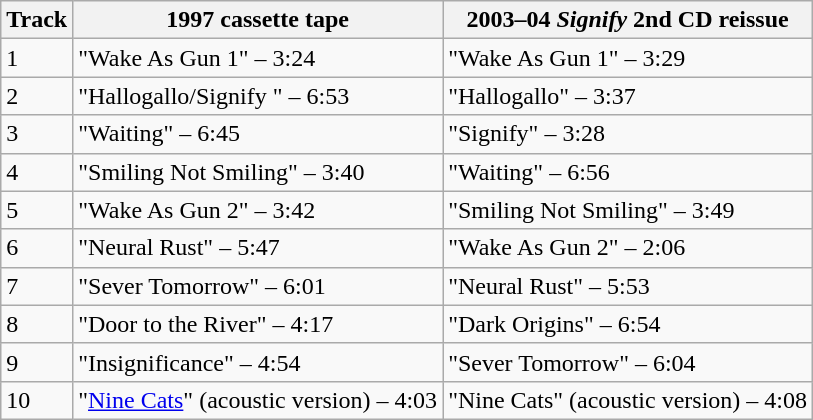<table class="wikitable">
<tr>
<th>Track</th>
<th>1997 cassette tape</th>
<th>2003–04 <em>Signify</em> 2nd CD reissue</th>
</tr>
<tr>
<td>1</td>
<td>"Wake As Gun 1" – 3:24</td>
<td>"Wake As Gun 1" – 3:29</td>
</tr>
<tr>
<td>2</td>
<td>"Hallogallo/Signify " – 6:53</td>
<td>"Hallogallo" – 3:37</td>
</tr>
<tr>
<td>3</td>
<td>"Waiting" – 6:45</td>
<td>"Signify" – 3:28</td>
</tr>
<tr>
<td>4</td>
<td>"Smiling Not Smiling" – 3:40</td>
<td>"Waiting" – 6:56</td>
</tr>
<tr>
<td>5</td>
<td>"Wake As Gun 2" – 3:42</td>
<td>"Smiling Not Smiling" – 3:49</td>
</tr>
<tr>
<td>6</td>
<td>"Neural Rust" – 5:47</td>
<td>"Wake As Gun 2" – 2:06</td>
</tr>
<tr>
<td>7</td>
<td>"Sever Tomorrow" – 6:01</td>
<td>"Neural Rust" – 5:53</td>
</tr>
<tr>
<td>8</td>
<td>"Door to the River" – 4:17</td>
<td>"Dark Origins" – 6:54</td>
</tr>
<tr>
<td>9</td>
<td>"Insignificance" – 4:54</td>
<td>"Sever Tomorrow" – 6:04</td>
</tr>
<tr>
<td>10</td>
<td>"<a href='#'>Nine Cats</a>" (acoustic version) – 4:03</td>
<td>"Nine Cats" (acoustic version) – 4:08</td>
</tr>
</table>
